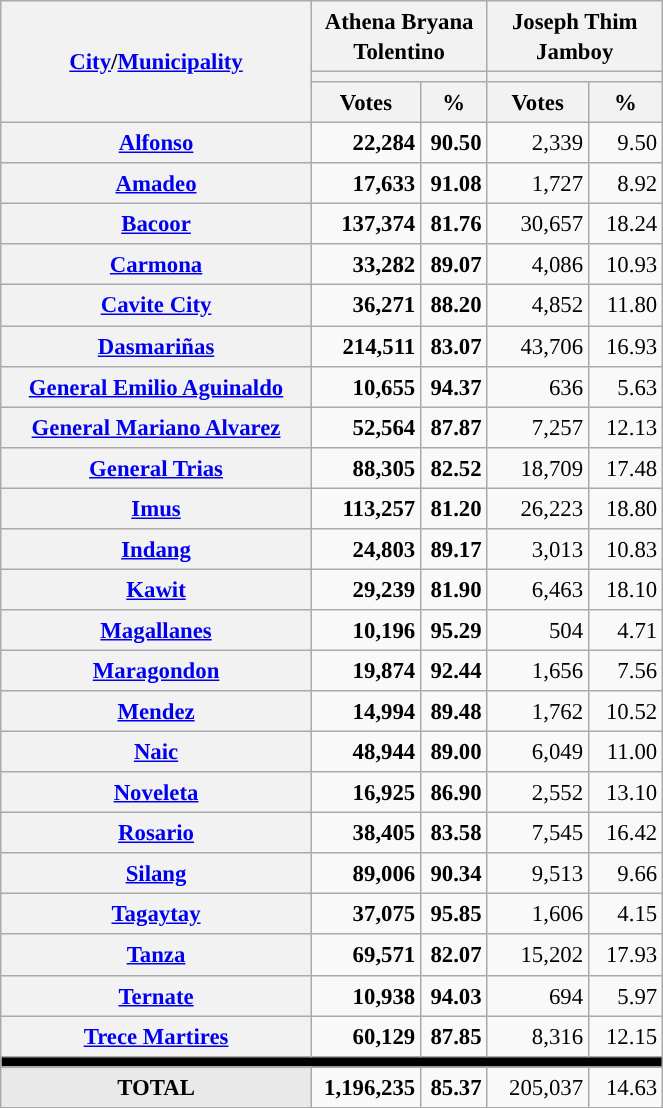<table class="wikitable collapsible collapsed" style="text-align:right; font-size:95%; line-height:20px;">
<tr>
<th rowspan="3" width="200"><a href='#'>City</a>/<a href='#'>Municipality</a></th>
<th colspan="2" width="110">Athena Bryana Tolentino</th>
<th colspan="2" width="110">Joseph Thim Jamboy</th>
</tr>
<tr>
<th colspan="2" style="background:"></th>
<th colspan="2" style="background:"></th>
</tr>
<tr>
<th>Votes</th>
<th>%</th>
<th>Votes</th>
<th>%</th>
</tr>
<tr>
<th scope="row"><a href='#'>Alfonso</a></th>
<td style="background:"><strong>22,284</strong></td>
<td style="background:"><strong>90.50</strong></td>
<td>2,339</td>
<td>9.50</td>
</tr>
<tr>
<th scope="row"><a href='#'>Amadeo</a></th>
<td style="background:"><strong>17,633</strong></td>
<td style="background:"><strong>91.08</strong></td>
<td>1,727</td>
<td>8.92</td>
</tr>
<tr>
<th scope="row"><a href='#'>Bacoor</a></th>
<td style="background:"><strong>137,374</strong></td>
<td style="background:"><strong>81.76</strong></td>
<td>30,657</td>
<td>18.24</td>
</tr>
<tr>
<th scope="row"><a href='#'>Carmona</a></th>
<td style="background:"><strong>33,282</strong></td>
<td style="background:"><strong>89.07</strong></td>
<td>4,086</td>
<td>10.93</td>
</tr>
<tr>
<th scope="row"><a href='#'>Cavite City</a></th>
<td style="background:"><strong>36,271</strong></td>
<td style="background:"><strong>88.20</strong></td>
<td>4,852</td>
<td>11.80</td>
</tr>
<tr>
<th scope="row"><a href='#'>Dasmariñas</a></th>
<td style="background:"><strong>214,511</strong></td>
<td style="background:"><strong>83.07</strong></td>
<td>43,706</td>
<td>16.93</td>
</tr>
<tr>
<th scope="row"><a href='#'>General Emilio Aguinaldo</a></th>
<td style="background:"><strong>10,655</strong></td>
<td style="background:"><strong>94.37</strong></td>
<td>636</td>
<td>5.63</td>
</tr>
<tr>
<th scope="row"><a href='#'>General Mariano Alvarez</a></th>
<td style="background:"><strong>52,564</strong></td>
<td style="background:"><strong>87.87</strong></td>
<td>7,257</td>
<td>12.13</td>
</tr>
<tr>
<th scope="row"><a href='#'>General Trias</a></th>
<td style="background:"><strong>88,305</strong></td>
<td style="background:"><strong>82.52</strong></td>
<td>18,709</td>
<td>17.48</td>
</tr>
<tr>
<th scope="row"><a href='#'>Imus</a></th>
<td style="background:"><strong>113,257</strong></td>
<td style="background:"><strong>81.20</strong></td>
<td>26,223</td>
<td>18.80</td>
</tr>
<tr>
<th scope="row"><a href='#'>Indang</a></th>
<td style="background:"><strong>24,803</strong></td>
<td style="background:"><strong>89.17</strong></td>
<td>3,013</td>
<td>10.83</td>
</tr>
<tr>
<th scope="row"><a href='#'>Kawit</a></th>
<td style="background:"><strong>29,239</strong></td>
<td style="background:"><strong>81.90</strong></td>
<td>6,463</td>
<td>18.10</td>
</tr>
<tr>
<th scope="row"><a href='#'>Magallanes</a></th>
<td style="background:"><strong>10,196</strong></td>
<td style="background:"><strong>95.29</strong></td>
<td>504</td>
<td>4.71</td>
</tr>
<tr>
<th scope="row"><a href='#'>Maragondon</a></th>
<td style="background:"><strong>19,874</strong></td>
<td style="background:"><strong>92.44</strong></td>
<td>1,656</td>
<td>7.56</td>
</tr>
<tr>
<th scope="row"><a href='#'>Mendez</a></th>
<td style="background:"><strong>14,994</strong></td>
<td style="background:"><strong>89.48</strong></td>
<td>1,762</td>
<td>10.52</td>
</tr>
<tr>
<th scope="row"><a href='#'>Naic</a></th>
<td style="background:"><strong>48,944</strong></td>
<td style="background:"><strong>89.00</strong></td>
<td>6,049</td>
<td>11.00</td>
</tr>
<tr>
<th scope="row"><a href='#'>Noveleta</a></th>
<td style="background:"><strong>16,925</strong></td>
<td style="background:"><strong>86.90</strong></td>
<td>2,552</td>
<td>13.10</td>
</tr>
<tr>
<th scope="row"><a href='#'>Rosario</a></th>
<td style="background:"><strong>38,405</strong></td>
<td style="background:"><strong>83.58</strong></td>
<td>7,545</td>
<td>16.42</td>
</tr>
<tr>
<th scope="row"><a href='#'>Silang</a></th>
<td style="background:"><strong>89,006</strong></td>
<td style="background:"><strong>90.34</strong></td>
<td>9,513</td>
<td>9.66</td>
</tr>
<tr>
<th scope="row"><a href='#'>Tagaytay</a></th>
<td style="background:"><strong>37,075</strong></td>
<td style="background:"><strong>95.85</strong></td>
<td>1,606</td>
<td>4.15</td>
</tr>
<tr>
<th scope="row"><a href='#'>Tanza</a></th>
<td style="background:"><strong>69,571</strong></td>
<td style="background:"><strong>82.07</strong></td>
<td>15,202</td>
<td>17.93</td>
</tr>
<tr>
<th scope="row"><a href='#'>Ternate</a></th>
<td style="background:"><strong>10,938</strong></td>
<td style="background:"><strong>94.03</strong></td>
<td>694</td>
<td>5.97</td>
</tr>
<tr>
<th scope="row"><a href='#'>Trece Martires</a></th>
<td style="background:"><strong>60,129</strong></td>
<td style="background:"><strong>87.85</strong></td>
<td>8,316</td>
<td>12.15</td>
</tr>
<tr>
<td colspan=5 bgcolor=black></td>
</tr>
<tr>
<td style="background:#E9E9E9;" align="center"><strong>TOTAL</strong></td>
<td style="background:"><strong>1,196,235</strong></td>
<td style="background:"><strong>85.37</strong></td>
<td>205,037</td>
<td>14.63</td>
</tr>
</table>
